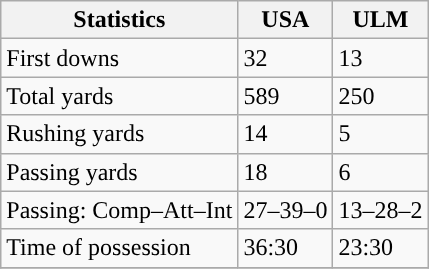<table class="wikitable" style="float: left;">
<tr>
<th>Statistics</th>
<th>USA</th>
<th>ULM</th>
</tr>
<tr>
<td>First downs</td>
<td>32</td>
<td>13</td>
</tr>
<tr>
<td>Total yards</td>
<td>589</td>
<td>250</td>
</tr>
<tr>
<td>Rushing yards</td>
<td>14</td>
<td>5</td>
</tr>
<tr>
<td>Passing yards</td>
<td>18</td>
<td>6</td>
</tr>
<tr>
<td>Passing: Comp–Att–Int</td>
<td>27–39–0</td>
<td>13–28–2</td>
</tr>
<tr>
<td>Time of possession</td>
<td>36:30</td>
<td>23:30</td>
</tr>
<tr>
</tr>
</table>
